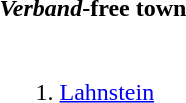<table>
<tr ---->
<th><em>Verband</em>-free town</th>
</tr>
<tr>
<td><br><ol><li><a href='#'>Lahnstein</a></li></ol></td>
</tr>
</table>
